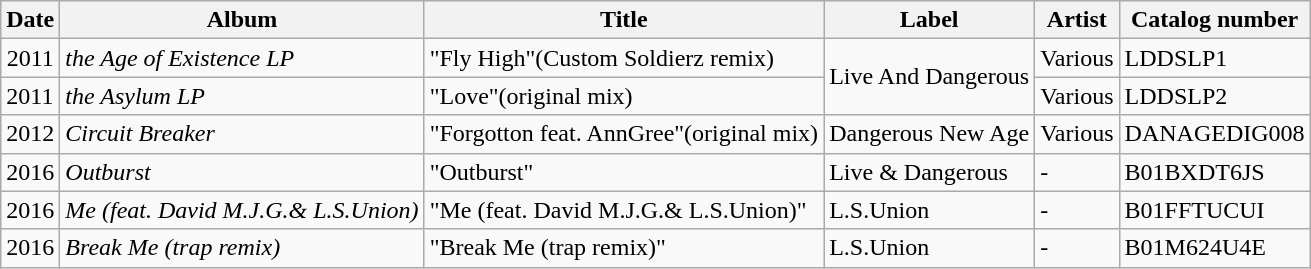<table class="wikitable">
<tr>
<th>Date</th>
<th>Album</th>
<th>Title</th>
<th>Label</th>
<th>Artist</th>
<th>Catalog number</th>
</tr>
<tr>
<td style="text-align:center;">2011</td>
<td><em>the Age of Existence LP</em></td>
<td>"Fly High"(Custom Soldierz remix)</td>
<td rowspan="2">Live And Dangerous</td>
<td>Various</td>
<td>LDDSLP1</td>
</tr>
<tr>
<td rowspan="1">2011</td>
<td><em>the Asylum LP</em></td>
<td>"Love"(original mix)</td>
<td>Various</td>
<td>LDDSLP2</td>
</tr>
<tr>
<td rowspan="1">2012</td>
<td><em>Circuit Breaker</em></td>
<td>"Forgotton feat. AnnGree"(original mix)</td>
<td>Dangerous New Age</td>
<td>Various</td>
<td>DANAGEDIG008</td>
</tr>
<tr>
<td rowspan="1">2016</td>
<td><em>Outburst</em></td>
<td>"Outburst"</td>
<td>Live & Dangerous</td>
<td>-</td>
<td>B01BXDT6JS</td>
</tr>
<tr>
<td rowspan="1">2016</td>
<td><em>Me (feat. David M.J.G.& L.S.Union)</em></td>
<td>"Me (feat. David M.J.G.& L.S.Union)"</td>
<td>L.S.Union</td>
<td>-</td>
<td>B01FFTUCUI</td>
</tr>
<tr>
<td rowspan="1">2016</td>
<td><em>Break Me (trap remix)</em></td>
<td>"Break Me (trap remix)"</td>
<td>L.S.Union</td>
<td>-</td>
<td>B01M624U4E</td>
</tr>
</table>
